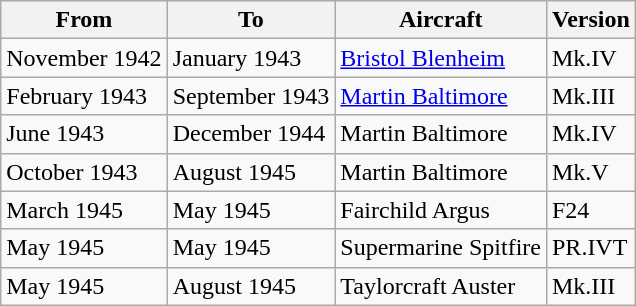<table class="wikitable">
<tr>
<th>From</th>
<th>To</th>
<th>Aircraft</th>
<th>Version</th>
</tr>
<tr>
<td>November 1942</td>
<td>January 1943</td>
<td><a href='#'>Bristol Blenheim</a></td>
<td>Mk.IV</td>
</tr>
<tr>
<td>February 1943</td>
<td>September 1943</td>
<td><a href='#'>Martin Baltimore</a></td>
<td>Mk.III</td>
</tr>
<tr>
<td>June 1943</td>
<td>December 1944</td>
<td>Martin Baltimore</td>
<td>Mk.IV</td>
</tr>
<tr>
<td>October 1943</td>
<td>August 1945</td>
<td>Martin Baltimore</td>
<td>Mk.V</td>
</tr>
<tr>
<td>March 1945</td>
<td>May 1945</td>
<td>Fairchild Argus</td>
<td>F24</td>
</tr>
<tr>
<td>May 1945</td>
<td>May 1945</td>
<td>Supermarine Spitfire</td>
<td>PR.IVT</td>
</tr>
<tr>
<td>May 1945</td>
<td>August 1945</td>
<td>Taylorcraft Auster</td>
<td>Mk.III</td>
</tr>
</table>
